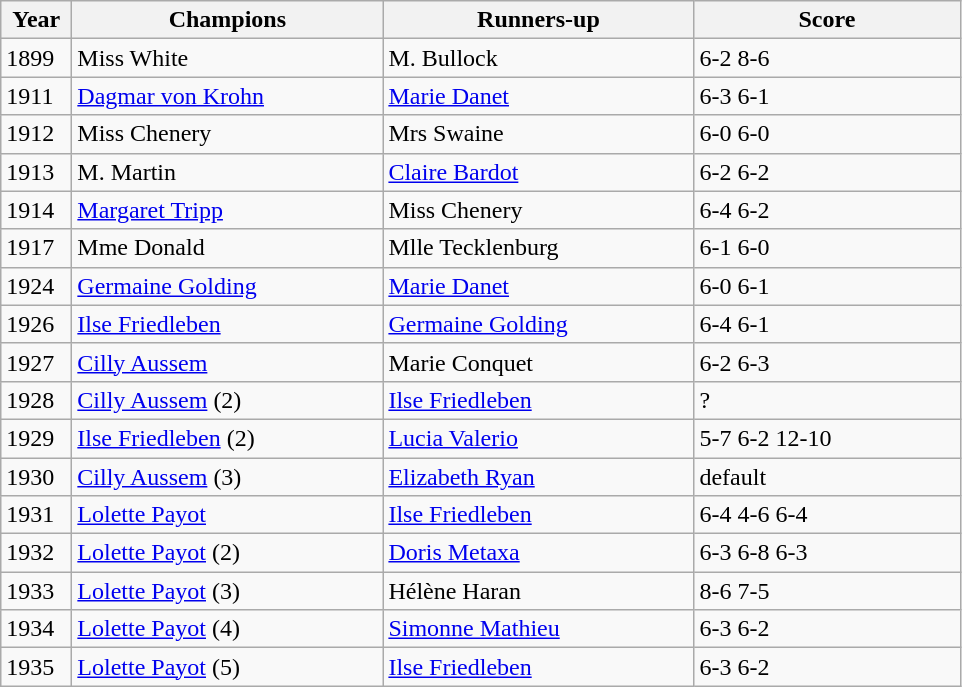<table class="wikitable">
<tr>
<th style="width:40px">Year</th>
<th style="width:200px">Champions</th>
<th style="width:200px">Runners-up</th>
<th style="width:170px" class="unsortable">Score</th>
</tr>
<tr>
<td>1899</td>
<td> Miss White</td>
<td> M. Bullock</td>
<td>6-2 8-6</td>
</tr>
<tr>
<td>1911</td>
<td> <a href='#'>Dagmar von Krohn</a></td>
<td> <a href='#'>Marie Danet</a></td>
<td>6-3 6-1</td>
</tr>
<tr>
<td>1912</td>
<td> Miss Chenery</td>
<td> Mrs Swaine</td>
<td>6-0 6-0</td>
</tr>
<tr>
<td>1913</td>
<td> M. Martin</td>
<td> <a href='#'>Claire Bardot</a></td>
<td>6-2 6-2</td>
</tr>
<tr>
<td>1914</td>
<td> <a href='#'>Margaret Tripp</a></td>
<td> Miss Chenery</td>
<td>6-4 6-2</td>
</tr>
<tr>
<td>1917</td>
<td> Mme Donald</td>
<td> Mlle Tecklenburg</td>
<td>6-1 6-0</td>
</tr>
<tr>
<td>1924</td>
<td> <a href='#'>Germaine Golding</a></td>
<td> <a href='#'>Marie Danet</a></td>
<td>6-0 6-1</td>
</tr>
<tr>
<td>1926</td>
<td> <a href='#'>Ilse Friedleben</a></td>
<td> <a href='#'>Germaine Golding</a></td>
<td>6-4 6-1</td>
</tr>
<tr>
<td>1927</td>
<td> <a href='#'>Cilly Aussem</a></td>
<td> Marie Conquet</td>
<td>6-2 6-3</td>
</tr>
<tr>
<td>1928</td>
<td> <a href='#'>Cilly Aussem</a> (2)</td>
<td> <a href='#'>Ilse Friedleben</a></td>
<td>?</td>
</tr>
<tr>
<td>1929</td>
<td> <a href='#'>Ilse Friedleben</a> (2)</td>
<td> <a href='#'>Lucia Valerio</a></td>
<td>5-7 6-2 12-10</td>
</tr>
<tr>
<td>1930</td>
<td> <a href='#'>Cilly Aussem</a> (3)</td>
<td> <a href='#'>Elizabeth Ryan</a></td>
<td>default</td>
</tr>
<tr>
<td>1931</td>
<td> <a href='#'>Lolette Payot</a></td>
<td> <a href='#'>Ilse Friedleben</a></td>
<td>6-4 4-6 6-4</td>
</tr>
<tr>
<td>1932</td>
<td> <a href='#'>Lolette Payot</a> (2)</td>
<td> <a href='#'>Doris Metaxa</a></td>
<td>6-3 6-8 6-3</td>
</tr>
<tr>
<td>1933</td>
<td> <a href='#'>Lolette Payot</a> (3)</td>
<td> Hélène Haran</td>
<td>8-6 7-5</td>
</tr>
<tr>
<td>1934</td>
<td> <a href='#'>Lolette Payot</a> (4)</td>
<td> <a href='#'>Simonne Mathieu</a></td>
<td>6-3 6-2</td>
</tr>
<tr>
<td>1935</td>
<td> <a href='#'>Lolette Payot</a> (5)</td>
<td> <a href='#'>Ilse Friedleben</a></td>
<td>6-3 6-2</td>
</tr>
</table>
